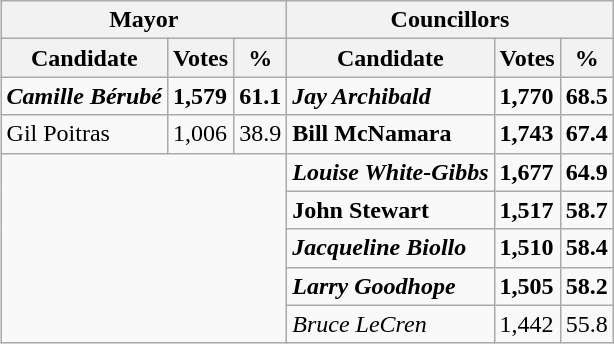<table class="wikitable collapsible collapsed" align="right">
<tr>
<th colspan=3>Mayor</th>
<th colspan=3>Councillors</th>
</tr>
<tr>
<th>Candidate</th>
<th>Votes</th>
<th>%</th>
<th>Candidate</th>
<th>Votes</th>
<th>%</th>
</tr>
<tr>
<td><strong><em>Camille Bérubé</em></strong></td>
<td><strong>1,579</strong></td>
<td><strong>61.1</strong></td>
<td><strong><em>Jay Archibald</em></strong></td>
<td><strong>1,770</strong></td>
<td><strong>68.5</strong></td>
</tr>
<tr>
<td>Gil Poitras</td>
<td>1,006</td>
<td>38.9</td>
<td><strong>Bill McNamara</strong></td>
<td><strong>1,743</strong></td>
<td><strong>67.4</strong></td>
</tr>
<tr>
<td rowspan=5 colspan=3></td>
<td><strong><em>Louise White-Gibbs</em></strong></td>
<td><strong>1,677</strong></td>
<td><strong>64.9</strong></td>
</tr>
<tr>
<td><strong>John Stewart</strong></td>
<td><strong>1,517</strong></td>
<td><strong>58.7</strong></td>
</tr>
<tr>
<td><strong><em>Jacqueline Biollo</em></strong></td>
<td><strong>1,510</strong></td>
<td><strong>58.4</strong></td>
</tr>
<tr>
<td><strong><em>Larry Goodhope</em></strong></td>
<td><strong>1,505</strong></td>
<td><strong>58.2</strong></td>
</tr>
<tr>
<td><em>Bruce LeCren</em></td>
<td>1,442</td>
<td>55.8</td>
</tr>
</table>
